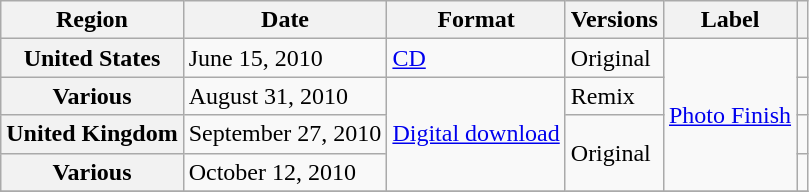<table class="wikitable plainrowheaders">
<tr>
<th scope="col">Region</th>
<th scope="col">Date</th>
<th scope="col">Format</th>
<th scope="col">Versions</th>
<th scope="col">Label</th>
<th scope="col"></th>
</tr>
<tr>
<th scope="row">United States</th>
<td>June 15, 2010</td>
<td><a href='#'>CD</a></td>
<td>Original</td>
<td rowspan="4"><a href='#'>Photo Finish</a></td>
<td align="center"></td>
</tr>
<tr>
<th scope="row">Various</th>
<td>August 31, 2010</td>
<td rowspan="3"><a href='#'>Digital download</a></td>
<td>Remix</td>
<td align="center"></td>
</tr>
<tr>
<th scope="row">United Kingdom</th>
<td>September 27, 2010</td>
<td rowspan="2">Original</td>
<td align="center"></td>
</tr>
<tr>
<th scope="row">Various</th>
<td>October 12, 2010</td>
<td align="center"></td>
</tr>
<tr>
</tr>
</table>
